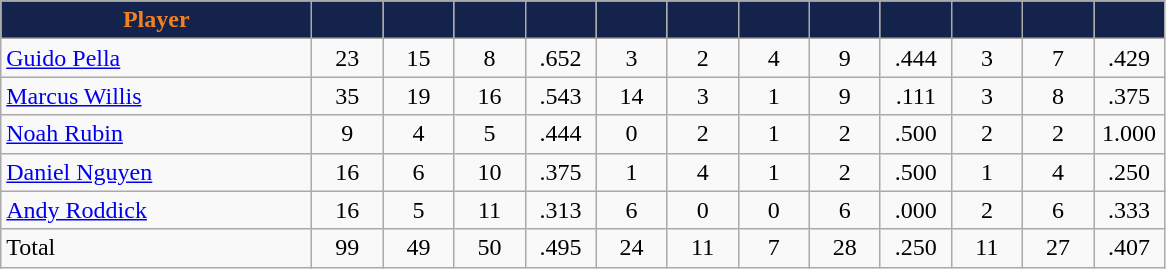<table class="wikitable" style="text-align:center">
<tr>
<th style="background:#14234B; color:#F18121" width="200px">Player</th>
<th style="background:#14234B; color:#F18121" width="40px"></th>
<th style="background:#14234B; color:#F18121" width="40px"></th>
<th style="background:#14234B; color:#F18121" width="40px"></th>
<th style="background:#14234B; color:#F18121" width="40px"></th>
<th style="background:#14234B; color:#F18121" width="40px"></th>
<th style="background:#14234B; color:#F18121" width="40px"></th>
<th style="background:#14234B; color:#F18121" width="40px"></th>
<th style="background:#14234B; color:#F18121" width="40px"></th>
<th style="background:#14234B; color:#F18121" width="40px"></th>
<th style="background:#14234B; color:#F18121" width="40px"></th>
<th style="background:#14234B; color:#F18121" width="40px"></th>
<th style="background:#14234B; color:#F18121" width="40px"></th>
</tr>
<tr>
<td style="text-align:left"><a href='#'>Guido Pella</a></td>
<td>23</td>
<td>15</td>
<td>8</td>
<td>.652</td>
<td>3</td>
<td>2</td>
<td>4</td>
<td>9</td>
<td>.444</td>
<td>3</td>
<td>7</td>
<td>.429</td>
</tr>
<tr>
<td style="text-align:left"><a href='#'>Marcus Willis</a></td>
<td>35</td>
<td>19</td>
<td>16</td>
<td>.543</td>
<td>14</td>
<td>3</td>
<td>1</td>
<td>9</td>
<td>.111</td>
<td>3</td>
<td>8</td>
<td>.375</td>
</tr>
<tr>
<td style="text-align:left"><a href='#'>Noah Rubin</a></td>
<td>9</td>
<td>4</td>
<td>5</td>
<td>.444</td>
<td>0</td>
<td>2</td>
<td>1</td>
<td>2</td>
<td>.500</td>
<td>2</td>
<td>2</td>
<td>1.000</td>
</tr>
<tr>
<td style="text-align:left"><a href='#'>Daniel Nguyen</a></td>
<td>16</td>
<td>6</td>
<td>10</td>
<td>.375</td>
<td>1</td>
<td>4</td>
<td>1</td>
<td>2</td>
<td>.500</td>
<td>1</td>
<td>4</td>
<td>.250</td>
</tr>
<tr>
<td style="text-align:left"><a href='#'>Andy Roddick</a></td>
<td>16</td>
<td>5</td>
<td>11</td>
<td>.313</td>
<td>6</td>
<td>0</td>
<td>0</td>
<td>6</td>
<td>.000</td>
<td>2</td>
<td>6</td>
<td>.333</td>
</tr>
<tr>
<td style="text-align:left">Total</td>
<td>99</td>
<td>49</td>
<td>50</td>
<td>.495</td>
<td>24</td>
<td>11</td>
<td>7</td>
<td>28</td>
<td>.250</td>
<td>11</td>
<td>27</td>
<td>.407</td>
</tr>
</table>
